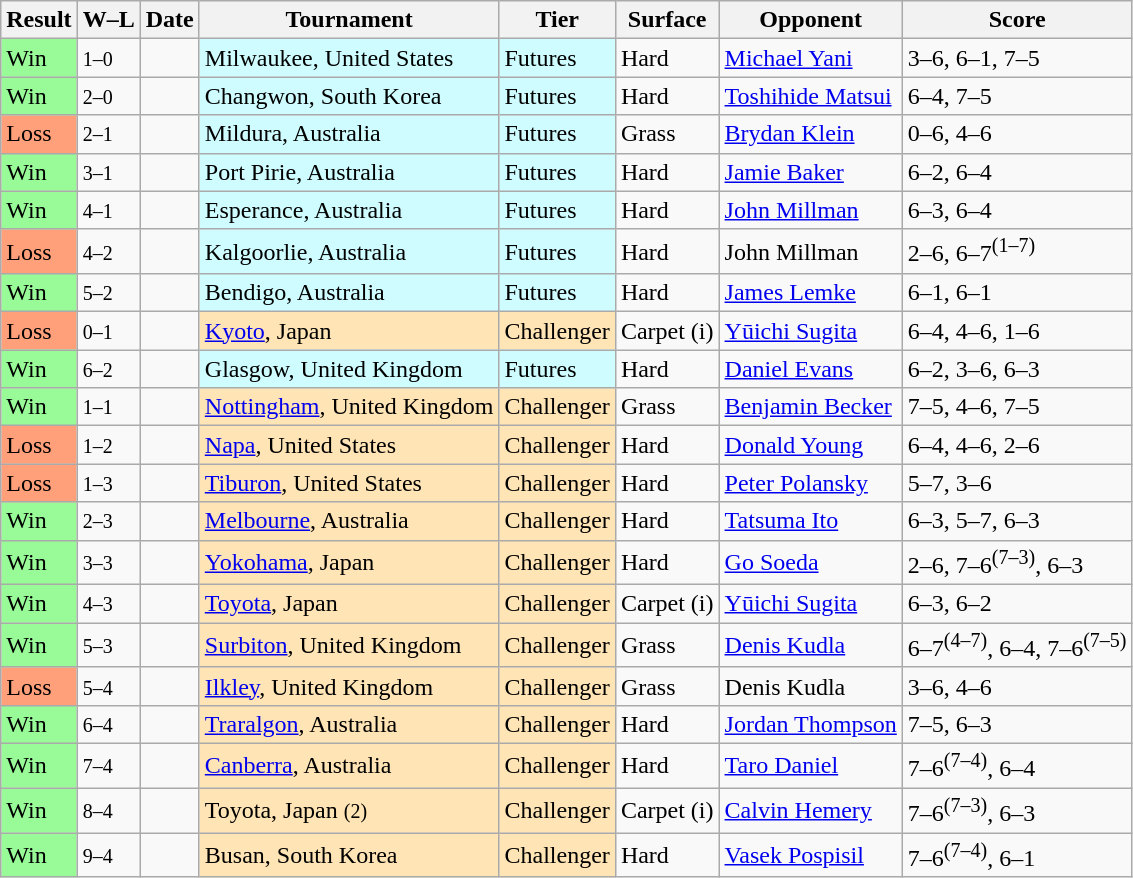<table class="sortable wikitable">
<tr>
<th>Result</th>
<th class=unsortable>W–L</th>
<th>Date</th>
<th>Tournament</th>
<th>Tier</th>
<th>Surface</th>
<th>Opponent</th>
<th class=unsortable>Score</th>
</tr>
<tr>
<td bgcolor=98fb98>Win</td>
<td><small>1–0</small></td>
<td></td>
<td bgcolor=cffcff>Milwaukee, United States</td>
<td bgcolor=cffcff>Futures</td>
<td>Hard</td>
<td> <a href='#'>Michael Yani</a></td>
<td>3–6, 6–1, 7–5</td>
</tr>
<tr>
<td bgcolor=98fb98>Win</td>
<td><small>2–0</small></td>
<td></td>
<td bgcolor=cffcff>Changwon, South Korea</td>
<td bgcolor=cffcff>Futures</td>
<td>Hard</td>
<td> <a href='#'>Toshihide Matsui</a></td>
<td>6–4, 7–5</td>
</tr>
<tr>
<td bgcolor=ffa07a>Loss</td>
<td><small>2–1</small></td>
<td></td>
<td bgcolor=cffcff>Mildura, Australia</td>
<td bgcolor=cffcff>Futures</td>
<td>Grass</td>
<td> <a href='#'>Brydan Klein</a></td>
<td>0–6, 4–6</td>
</tr>
<tr>
<td bgcolor=98fb98>Win</td>
<td><small>3–1</small></td>
<td></td>
<td bgcolor=cffcff>Port Pirie, Australia</td>
<td bgcolor=cffcff>Futures</td>
<td>Hard</td>
<td> <a href='#'>Jamie Baker</a></td>
<td>6–2, 6–4</td>
</tr>
<tr>
<td bgcolor=98fb98>Win</td>
<td><small>4–1</small></td>
<td></td>
<td bgcolor=cffcff>Esperance, Australia</td>
<td bgcolor=cffcff>Futures</td>
<td>Hard</td>
<td> <a href='#'>John Millman</a></td>
<td>6–3, 6–4</td>
</tr>
<tr>
<td bgcolor=ffa07a>Loss</td>
<td><small>4–2</small></td>
<td></td>
<td bgcolor=cffcff>Kalgoorlie, Australia</td>
<td bgcolor=cffcff>Futures</td>
<td>Hard</td>
<td> John Millman</td>
<td>2–6, 6–7<sup>(1–7)</sup></td>
</tr>
<tr>
<td bgcolor=98fb98>Win</td>
<td><small>5–2</small></td>
<td></td>
<td bgcolor=cffcff>Bendigo, Australia</td>
<td bgcolor=cffcff>Futures</td>
<td>Hard</td>
<td> <a href='#'>James Lemke</a></td>
<td>6–1, 6–1</td>
</tr>
<tr>
<td bgcolor=ffa07a>Loss</td>
<td><small>0–1</small></td>
<td><a href='#'></a></td>
<td bgcolor=moccasin><a href='#'>Kyoto</a>, Japan</td>
<td bgcolor=moccasin>Challenger</td>
<td>Carpet (i)</td>
<td> <a href='#'>Yūichi Sugita</a></td>
<td>6–4, 4–6, 1–6</td>
</tr>
<tr>
<td bgcolor=98fb98>Win</td>
<td><small>6–2</small></td>
<td></td>
<td bgcolor=cffcff>Glasgow, United Kingdom</td>
<td bgcolor=cffcff>Futures</td>
<td>Hard</td>
<td> <a href='#'>Daniel Evans</a></td>
<td>6–2, 3–6, 6–3</td>
</tr>
<tr>
<td bgcolor=98fb98>Win</td>
<td><small>1–1</small></td>
<td><a href='#'></a></td>
<td bgcolor=moccasin><a href='#'>Nottingham</a>, United Kingdom</td>
<td bgcolor=moccasin>Challenger</td>
<td>Grass</td>
<td> <a href='#'>Benjamin Becker</a></td>
<td>7–5, 4–6, 7–5</td>
</tr>
<tr>
<td bgcolor=ffa07a>Loss</td>
<td><small>1–2</small></td>
<td><a href='#'></a></td>
<td bgcolor=moccasin><a href='#'>Napa</a>, United States</td>
<td bgcolor=moccasin>Challenger</td>
<td>Hard</td>
<td> <a href='#'>Donald Young</a></td>
<td>6–4, 4–6, 2–6</td>
</tr>
<tr>
<td bgcolor=ffa07a>Loss</td>
<td><small>1–3</small></td>
<td><a href='#'></a></td>
<td bgcolor=moccasin><a href='#'>Tiburon</a>, United States</td>
<td bgcolor=moccasin>Challenger</td>
<td>Hard</td>
<td> <a href='#'>Peter Polansky</a></td>
<td>5–7, 3–6</td>
</tr>
<tr>
<td bgcolor=98fb98>Win</td>
<td><small>2–3</small></td>
<td><a href='#'></a></td>
<td bgcolor=moccasin><a href='#'>Melbourne</a>, Australia</td>
<td bgcolor=moccasin>Challenger</td>
<td>Hard</td>
<td> <a href='#'>Tatsuma Ito</a></td>
<td>6–3, 5–7, 6–3</td>
</tr>
<tr>
<td bgcolor=98fb98>Win</td>
<td><small>3–3</small></td>
<td><a href='#'></a></td>
<td bgcolor=moccasin><a href='#'>Yokohama</a>, Japan</td>
<td bgcolor=moccasin>Challenger</td>
<td>Hard</td>
<td> <a href='#'>Go Soeda</a></td>
<td>2–6, 7–6<sup>(7–3)</sup>, 6–3</td>
</tr>
<tr>
<td bgcolor=98fb98>Win</td>
<td><small>4–3</small></td>
<td><a href='#'></a></td>
<td bgcolor=moccasin><a href='#'>Toyota</a>, Japan</td>
<td bgcolor=moccasin>Challenger</td>
<td>Carpet (i)</td>
<td> <a href='#'>Yūichi Sugita</a></td>
<td>6–3, 6–2</td>
</tr>
<tr>
<td bgcolor=98fb98>Win</td>
<td><small>5–3</small></td>
<td><a href='#'></a></td>
<td bgcolor=moccasin><a href='#'>Surbiton</a>, United Kingdom</td>
<td bgcolor=moccasin>Challenger</td>
<td>Grass</td>
<td> <a href='#'>Denis Kudla</a></td>
<td>6–7<sup>(4–7)</sup>, 6–4, 7–6<sup>(7–5)</sup></td>
</tr>
<tr>
<td bgcolor=ffa07a>Loss</td>
<td><small>5–4</small></td>
<td><a href='#'></a></td>
<td bgcolor=moccasin><a href='#'>Ilkley</a>, United Kingdom</td>
<td bgcolor=moccasin>Challenger</td>
<td>Grass</td>
<td> Denis Kudla</td>
<td>3–6, 4–6</td>
</tr>
<tr>
<td bgcolor=98fb98>Win</td>
<td><small>6–4</small></td>
<td><a href='#'></a></td>
<td bgcolor=moccasin><a href='#'>Traralgon</a>, Australia</td>
<td bgcolor=moccasin>Challenger</td>
<td>Hard</td>
<td> <a href='#'>Jordan Thompson</a></td>
<td>7–5, 6–3</td>
</tr>
<tr>
<td bgcolor=98fb98>Win</td>
<td><small>7–4</small></td>
<td><a href='#'></a></td>
<td bgcolor=moccasin><a href='#'>Canberra</a>, Australia</td>
<td bgcolor=moccasin>Challenger</td>
<td>Hard</td>
<td> <a href='#'>Taro Daniel</a></td>
<td>7–6<sup>(7–4)</sup>, 6–4</td>
</tr>
<tr>
<td bgcolor=98fb98>Win</td>
<td><small>8–4</small></td>
<td><a href='#'></a></td>
<td bgcolor=moccasin>Toyota, Japan <small>(2)</small></td>
<td bgcolor=moccasin>Challenger</td>
<td>Carpet (i)</td>
<td> <a href='#'>Calvin Hemery</a></td>
<td>7–6<sup>(7–3)</sup>, 6–3</td>
</tr>
<tr>
<td bgcolor=98fb98>Win</td>
<td><small>9–4</small></td>
<td><a href='#'></a></td>
<td bgcolor=moccasin>Busan, South Korea</td>
<td bgcolor=moccasin>Challenger</td>
<td>Hard</td>
<td> <a href='#'>Vasek Pospisil</a></td>
<td>7–6<sup>(7–4)</sup>, 6–1</td>
</tr>
</table>
